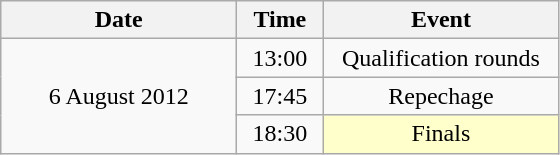<table class = "wikitable" style="text-align:center;">
<tr>
<th width=150>Date</th>
<th width=50>Time</th>
<th width=150>Event</th>
</tr>
<tr>
<td rowspan=3>6 August 2012</td>
<td>13:00</td>
<td>Qualification rounds</td>
</tr>
<tr>
<td>17:45</td>
<td>Repechage</td>
</tr>
<tr>
<td>18:30</td>
<td bgcolor=ffffcc>Finals</td>
</tr>
</table>
